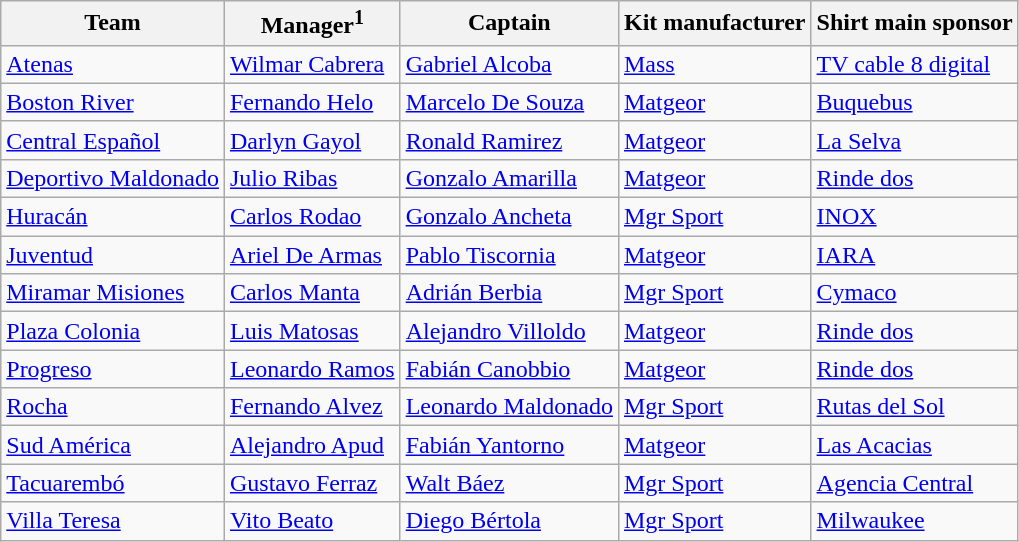<table class="wikitable sortable" style="text-align: left;">
<tr>
<th>Team</th>
<th>Manager<sup>1</sup></th>
<th>Captain</th>
<th>Kit manufacturer</th>
<th>Shirt main sponsor</th>
</tr>
<tr>
<td><a href='#'>Atenas</a></td>
<td> <a href='#'>Wilmar Cabrera</a></td>
<td> <a href='#'>Gabriel Alcoba</a></td>
<td><a href='#'>Mass</a></td>
<td><a href='#'>TV cable 8 digital</a></td>
</tr>
<tr>
<td><a href='#'>Boston River</a></td>
<td> <a href='#'>Fernando Helo</a></td>
<td> <a href='#'>Marcelo De Souza</a></td>
<td><a href='#'>Matgeor</a></td>
<td><a href='#'>Buquebus</a></td>
</tr>
<tr>
<td><a href='#'>Central Español</a></td>
<td> <a href='#'>Darlyn Gayol</a></td>
<td> <a href='#'>Ronald Ramirez</a></td>
<td><a href='#'>Matgeor</a></td>
<td><a href='#'>La Selva</a></td>
</tr>
<tr>
<td><a href='#'>Deportivo Maldonado</a></td>
<td> <a href='#'>Julio Ribas</a></td>
<td> <a href='#'>Gonzalo Amarilla</a></td>
<td><a href='#'>Matgeor</a></td>
<td><a href='#'>Rinde dos</a></td>
</tr>
<tr>
<td><a href='#'>Huracán</a></td>
<td> <a href='#'>Carlos Rodao</a></td>
<td> <a href='#'>Gonzalo Ancheta</a></td>
<td><a href='#'>Mgr Sport</a></td>
<td><a href='#'>INOX</a></td>
</tr>
<tr>
<td><a href='#'>Juventud</a></td>
<td> <a href='#'>Ariel De Armas</a></td>
<td> <a href='#'>Pablo Tiscornia</a></td>
<td><a href='#'>Matgeor</a></td>
<td><a href='#'>IARA</a></td>
</tr>
<tr>
<td><a href='#'>Miramar Misiones</a></td>
<td> <a href='#'>Carlos Manta</a></td>
<td> <a href='#'>Adrián Berbia</a></td>
<td><a href='#'>Mgr Sport</a></td>
<td><a href='#'>Cymaco</a></td>
</tr>
<tr>
<td><a href='#'>Plaza Colonia</a></td>
<td> <a href='#'>Luis Matosas</a></td>
<td> <a href='#'>Alejandro Villoldo</a></td>
<td><a href='#'>Matgeor</a></td>
<td><a href='#'>Rinde dos</a></td>
</tr>
<tr>
<td><a href='#'>Progreso</a></td>
<td> <a href='#'>Leonardo Ramos</a></td>
<td> <a href='#'>Fabián Canobbio</a></td>
<td><a href='#'>Matgeor</a></td>
<td><a href='#'>Rinde dos</a></td>
</tr>
<tr>
<td><a href='#'>Rocha</a></td>
<td> <a href='#'>Fernando Alvez</a></td>
<td> <a href='#'>Leonardo Maldonado</a></td>
<td><a href='#'>Mgr Sport</a></td>
<td><a href='#'>Rutas del Sol</a></td>
</tr>
<tr>
<td><a href='#'>Sud América</a></td>
<td> <a href='#'>Alejandro Apud</a></td>
<td> <a href='#'>Fabián Yantorno</a></td>
<td><a href='#'>Matgeor</a></td>
<td><a href='#'>Las Acacias</a></td>
</tr>
<tr>
<td><a href='#'>Tacuarembó</a></td>
<td> <a href='#'>Gustavo Ferraz</a></td>
<td> <a href='#'>Walt Báez</a></td>
<td><a href='#'>Mgr Sport</a></td>
<td><a href='#'>Agencia Central</a></td>
</tr>
<tr>
<td><a href='#'>Villa Teresa</a></td>
<td> <a href='#'>Vito Beato</a></td>
<td> <a href='#'>Diego Bértola</a></td>
<td><a href='#'>Mgr Sport</a></td>
<td><a href='#'>Milwaukee</a></td>
</tr>
</table>
